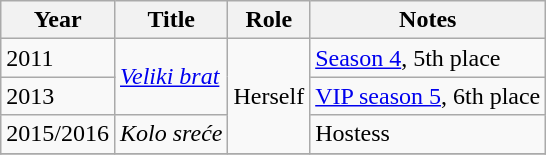<table class="wikitable">
<tr>
<th>Year</th>
<th>Title</th>
<th>Role</th>
<th>Notes</th>
</tr>
<tr>
<td>2011</td>
<td rowspan="2"><em><a href='#'>Veliki brat</a></em></td>
<td rowspan="3">Herself</td>
<td><a href='#'>Season 4</a>, 5th place</td>
</tr>
<tr>
<td>2013</td>
<td><a href='#'>VIP season 5</a>, 6th place</td>
</tr>
<tr>
<td>2015/2016</td>
<td><em>Kolo sreće</em></td>
<td>Hostess</td>
</tr>
<tr>
</tr>
</table>
